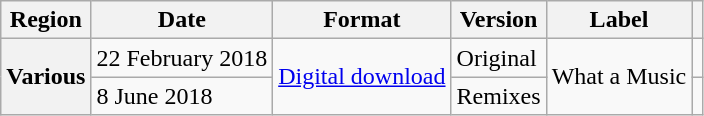<table class="wikitable plainrowheaders">
<tr>
<th scope="col">Region</th>
<th scope="col">Date</th>
<th scope="col">Format</th>
<th scope="col">Version</th>
<th scope="col">Label</th>
<th scope="col"></th>
</tr>
<tr>
<th scope="row" rowspan="2">Various</th>
<td>22 February 2018</td>
<td rowspan="2"><a href='#'>Digital download</a></td>
<td>Original</td>
<td rowspan="2">What a Music</td>
<td></td>
</tr>
<tr>
<td>8 June 2018</td>
<td>Remixes</td>
<td></td>
</tr>
</table>
